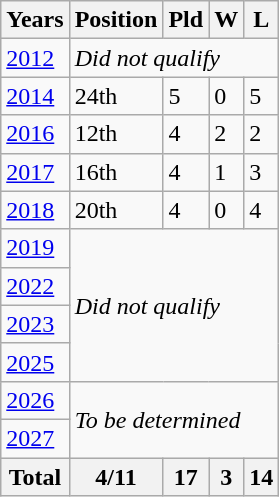<table class="wikitable">
<tr>
<th>Years</th>
<th>Position</th>
<th>Pld</th>
<th>W</th>
<th>L</th>
</tr>
<tr>
<td> <a href='#'>2012</a></td>
<td colspan="4"><em>Did not qualify</em></td>
</tr>
<tr>
<td> <a href='#'>2014</a></td>
<td>24th</td>
<td>5</td>
<td>0</td>
<td>5</td>
</tr>
<tr>
<td> <a href='#'>2016</a></td>
<td>12th</td>
<td>4</td>
<td>2</td>
<td>2</td>
</tr>
<tr>
<td> <a href='#'>2017</a></td>
<td>16th</td>
<td>4</td>
<td>1</td>
<td>3</td>
</tr>
<tr>
<td> <a href='#'>2018</a></td>
<td>20th</td>
<td>4</td>
<td>0</td>
<td>4</td>
</tr>
<tr>
<td> <a href='#'>2019</a></td>
<td colspan="4" rowspan="4"><em>Did not qualify</em></td>
</tr>
<tr>
<td> <a href='#'>2022</a></td>
</tr>
<tr>
<td> <a href='#'>2023</a></td>
</tr>
<tr>
<td> <a href='#'>2025</a></td>
</tr>
<tr>
<td> <a href='#'>2026</a></td>
<td colspan="4" rowspan="2"><em>To be determined</em></td>
</tr>
<tr>
<td> <a href='#'>2027</a></td>
</tr>
<tr>
<th>Total</th>
<th>4/11</th>
<th>17</th>
<th>3</th>
<th>14</th>
</tr>
</table>
